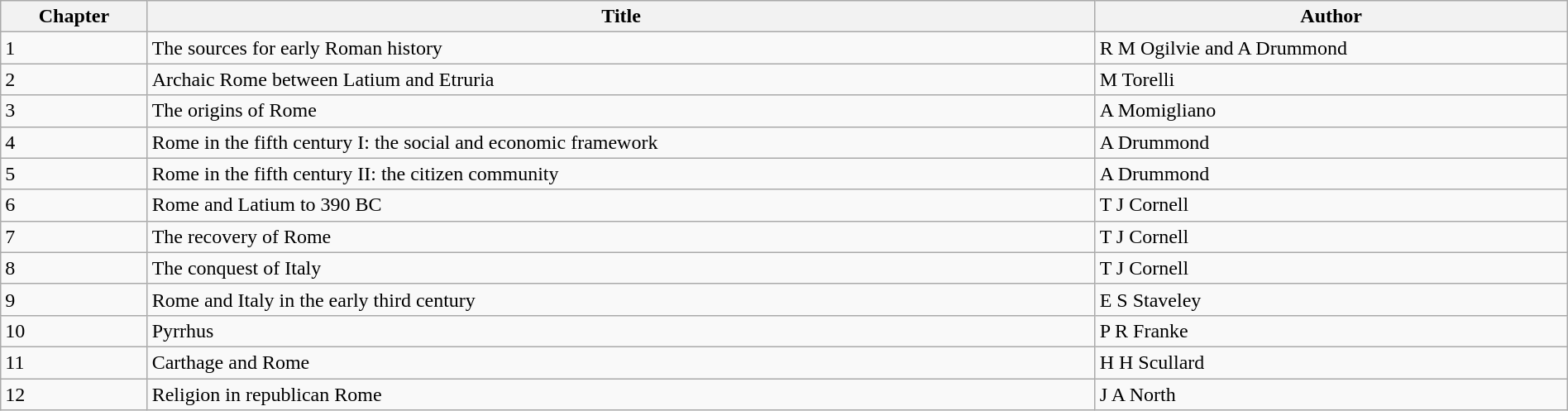<table class="wikitable sortable mw-collapsible mw-collapsed" width="100%">
<tr>
<th>Chapter</th>
<th>Title</th>
<th>Author</th>
</tr>
<tr>
<td>1</td>
<td>The sources for early Roman history</td>
<td>R M Ogilvie and A Drummond</td>
</tr>
<tr>
<td>2</td>
<td>Archaic Rome between Latium and Etruria</td>
<td>M Torelli</td>
</tr>
<tr>
<td>3</td>
<td>The origins of Rome</td>
<td>A Momigliano</td>
</tr>
<tr>
<td>4</td>
<td>Rome in the fifth century I: the social and economic framework</td>
<td>A Drummond</td>
</tr>
<tr>
<td>5</td>
<td>Rome in the fifth century II: the citizen community</td>
<td>A Drummond</td>
</tr>
<tr>
<td>6</td>
<td>Rome and Latium to 390 BC</td>
<td>T J Cornell</td>
</tr>
<tr>
<td>7</td>
<td>The recovery of Rome</td>
<td>T J Cornell</td>
</tr>
<tr>
<td>8</td>
<td>The conquest of Italy</td>
<td>T J Cornell</td>
</tr>
<tr>
<td>9</td>
<td>Rome and Italy in the early third century</td>
<td>E S Staveley</td>
</tr>
<tr>
<td>10</td>
<td>Pyrrhus</td>
<td>P R Franke</td>
</tr>
<tr>
<td>11</td>
<td>Carthage and Rome</td>
<td>H H Scullard</td>
</tr>
<tr>
<td>12</td>
<td>Religion in republican Rome</td>
<td>J A North</td>
</tr>
</table>
